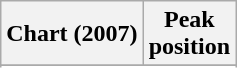<table class="wikitable sortable plainrowheaders" style="text-align:center">
<tr>
<th scope="col">Chart (2007)</th>
<th scope="col">Peak<br>position</th>
</tr>
<tr>
</tr>
<tr>
</tr>
<tr>
</tr>
</table>
